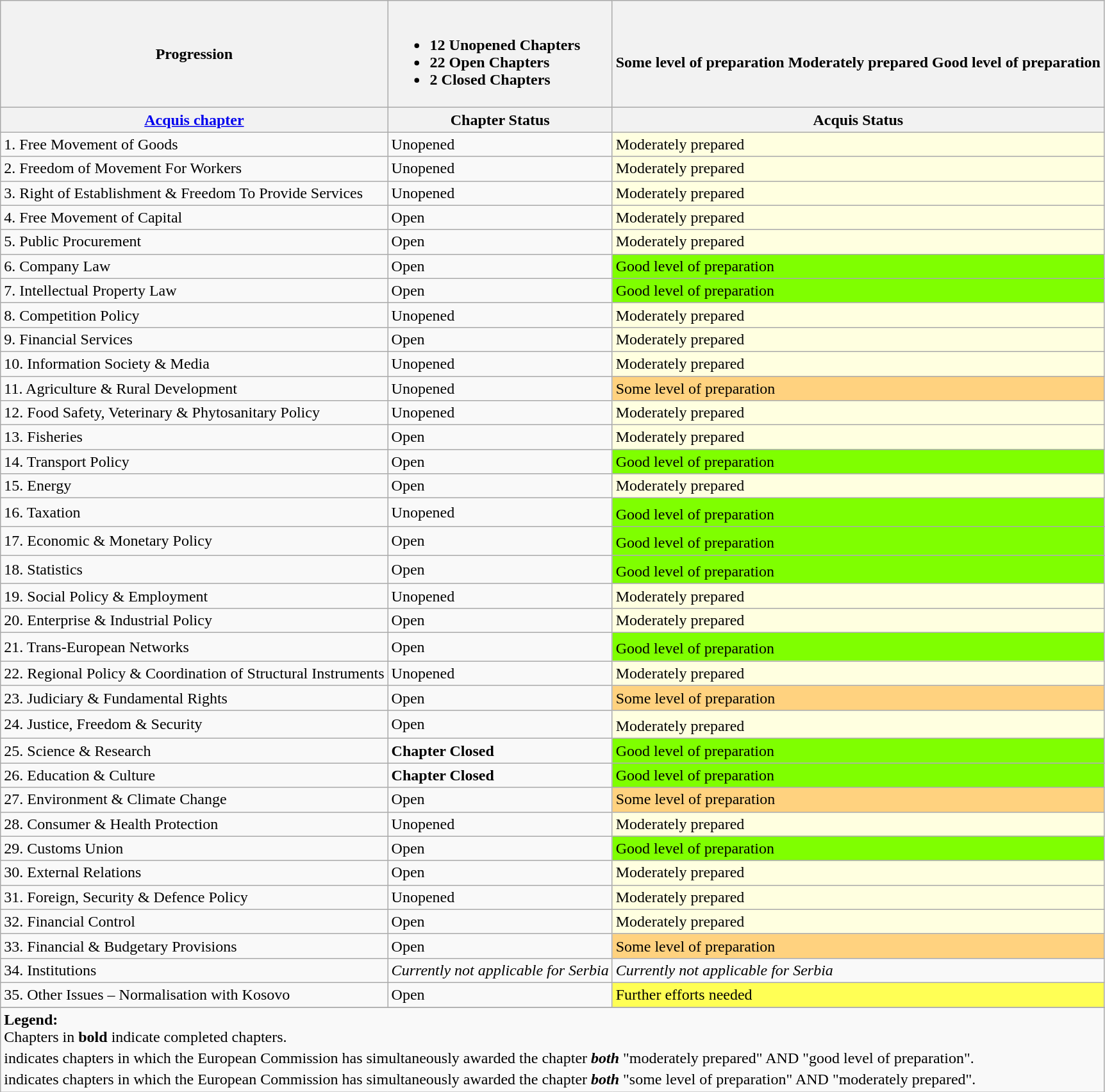<table class="wikitable mw-collapsible mw-collapsed" style="text-align:left">
<tr>
<th>Progression</th>
<th style="text-align:left;"><br><ul><li>12 Unopened Chapters</li><li>22 Open Chapters</li><li>2 Closed Chapters</li></ul></th>
<th style="text-align:left;"><br>Some level of preparation
Moderately prepared
Good level of preparation</th>
</tr>
<tr>
<th><a href='#'>Acquis chapter</a></th>
<th>Chapter Status</th>
<th>Acquis Status</th>
</tr>
<tr>
<td style="text-align:left;">1. Free Movement of Goods</td>
<td>Unopened</td>
<td style="background:#FFFFE0;">Moderately prepared</td>
</tr>
<tr>
<td style="text-align:left;">2. Freedom of Movement For Workers</td>
<td>Unopened</td>
<td style="background:#FFFFE0;">Moderately prepared</td>
</tr>
<tr>
<td style="text-align:left;">3. Right of Establishment & Freedom To Provide Services</td>
<td>Unopened</td>
<td style="background:#FFFFE0;">Moderately prepared</td>
</tr>
<tr>
<td style="text-align:left;">4. Free Movement of Capital</td>
<td>Open</td>
<td style="background:#FFFFE0;">Moderately prepared</td>
</tr>
<tr>
<td style="text-align:left;">5. Public Procurement</td>
<td>Open</td>
<td style="background:#FFFFE0;">Moderately prepared</td>
</tr>
<tr>
<td style="text-align:left;">6. Company Law</td>
<td>Open</td>
<td style="background:#7fff00;">Good level of preparation</td>
</tr>
<tr>
<td style="text-align:left;">7. Intellectual Property Law</td>
<td>Open</td>
<td style="background:#7fff00;">Good level of preparation</td>
</tr>
<tr>
<td style="text-align:left;">8. Competition Policy</td>
<td>Unopened</td>
<td style="background:#FFFFE0;">Moderately prepared</td>
</tr>
<tr>
<td style="text-align:left;">9. Financial Services</td>
<td>Open</td>
<td style="background:#FFFFE0;">Moderately prepared</td>
</tr>
<tr>
<td style="text-align:left;">10. Information Society & Media</td>
<td>Unopened</td>
<td style="background:#FFFFE0;">Moderately prepared</td>
</tr>
<tr>
<td style="text-align:left;">11. Agriculture & Rural Development</td>
<td>Unopened</td>
<td style="background:#FFD27F;">Some level of preparation</td>
</tr>
<tr>
<td style="text-align:left;">12. Food Safety, Veterinary & Phytosanitary Policy</td>
<td>Unopened</td>
<td style="background:#FFFFE0;">Moderately prepared</td>
</tr>
<tr>
<td style="text-align:left;">13. Fisheries</td>
<td>Open</td>
<td style="background:#FFFFE0;">Moderately prepared</td>
</tr>
<tr>
<td style="text-align:left;">14. Transport Policy</td>
<td>Open</td>
<td style="background:#7fff00;">Good level of preparation</td>
</tr>
<tr>
<td style="text-align:left;">15. Energy</td>
<td>Open</td>
<td style="background:#FFFFE0;">Moderately prepared</td>
</tr>
<tr>
<td style="text-align:left;">16. Taxation</td>
<td>Unopened</td>
<td style="background:#7fff00;">Good level of preparation<sup></sup></td>
</tr>
<tr>
<td style="text-align:left;">17. Economic & Monetary Policy</td>
<td>Open</td>
<td style="background:#7fff00;">Good level of preparation<sup></sup></td>
</tr>
<tr>
<td style="text-align:left;">18. Statistics</td>
<td>Open</td>
<td style="background:#7fff00;">Good level of preparation<sup></sup></td>
</tr>
<tr>
<td style="text-align:left;">19. Social Policy & Employment</td>
<td>Unopened</td>
<td style="background:#FFFFE0;">Moderately prepared</td>
</tr>
<tr>
<td style="text-align:left;">20. Enterprise & Industrial Policy</td>
<td>Open</td>
<td style="background:#FFFFE0;">Moderately prepared</td>
</tr>
<tr>
<td style="text-align:left;">21. Trans-European Networks</td>
<td>Open</td>
<td style="background:#7fff00;">Good level of preparation<sup></sup></td>
</tr>
<tr>
<td style="text-align:left;">22. Regional Policy & Coordination of Structural Instruments</td>
<td>Unopened</td>
<td style="background:#FFFFE0;">Moderately prepared</td>
</tr>
<tr>
<td style="text-align:left;">23. Judiciary & Fundamental Rights</td>
<td>Open</td>
<td style="background:#FFD27F;">Some level of preparation</td>
</tr>
<tr>
<td style="text-align:left;">24. Justice, Freedom & Security</td>
<td>Open</td>
<td style="background:#FFFFE0;">Moderately prepared<sup></sup></td>
</tr>
<tr>
<td style="text-align:left;">25. Science & Research</td>
<td><strong>Chapter Closed</strong></td>
<td style="background:#7fff00;">Good level of preparation</td>
</tr>
<tr>
<td style="text-align:left;">26. Education & Culture</td>
<td><strong>Chapter Closed</strong></td>
<td style="background:#7fff00;">Good level of preparation</td>
</tr>
<tr>
<td style="text-align:left;">27. Environment & Climate Change</td>
<td>Open</td>
<td style="background:#FFD27F">Some level of preparation</td>
</tr>
<tr>
<td style="text-align:left;">28. Consumer & Health Protection</td>
<td>Unopened</td>
<td style="background:#FFFFE0;">Moderately prepared</td>
</tr>
<tr>
<td style="text-align:left;">29. Customs Union</td>
<td>Open</td>
<td style="background:#7fff00;">Good level of preparation</td>
</tr>
<tr>
<td style="text-align:left;">30. External Relations</td>
<td>Open</td>
<td style="background:#FFFFE0;">Moderately prepared</td>
</tr>
<tr>
<td style="text-align:left;">31. Foreign, Security & Defence Policy</td>
<td>Unopened</td>
<td style="background:#FFFFE0;">Moderately prepared</td>
</tr>
<tr>
<td style="text-align:left;">32. Financial Control</td>
<td>Open</td>
<td style="background:#FFFFE0;">Moderately prepared</td>
</tr>
<tr>
<td style="text-align:left;">33. Financial & Budgetary Provisions</td>
<td>Open</td>
<td style="background:#FFD27F;">Some level of preparation</td>
</tr>
<tr>
<td style="text-align:left;">34. Institutions</td>
<td><em>Currently not applicable for Serbia</em></td>
<td><em>Currently not applicable for Serbia</em></td>
</tr>
<tr>
<td style="text-align:left;">35. Other Issues – Normalisation with Kosovo</td>
<td>Open</td>
<td style="background:#ff5;">Further efforts needed</td>
</tr>
<tr>
</tr>
<tr>
<td colspan=10><strong>Legend:</strong><br>Chapters in <strong>bold</strong> indicate completed chapters.<br><sup></sup> indicates chapters in which the European Commission has simultaneously awarded the chapter <strong><em>both</em></strong> "moderately prepared" AND "good level of preparation".<br><sup></sup> indicates chapters in which the European Commission has simultaneously awarded the chapter <strong><em>both</em></strong> "some level of preparation" AND "moderately prepared".<br>







</td>
</tr>
</table>
